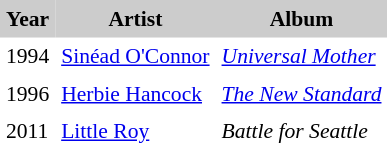<table cellpadding="4" cellspacing="0" style="margin: 0 1em 1em 0; font-size: 90%;">
<tr style="background:#ccc;">
<th>Year</th>
<th>Artist</th>
<th>Album</th>
</tr>
<tr>
<td>1994</td>
<td><a href='#'>Sinéad O'Connor</a></td>
<td><em><a href='#'>Universal Mother</a></em></td>
</tr>
<tr>
<td>1996</td>
<td><a href='#'>Herbie Hancock</a></td>
<td><em><a href='#'>The New Standard</a></em></td>
</tr>
<tr>
<td>2011</td>
<td><a href='#'>Little Roy</a></td>
<td><em>Battle for Seattle</em></td>
</tr>
</table>
